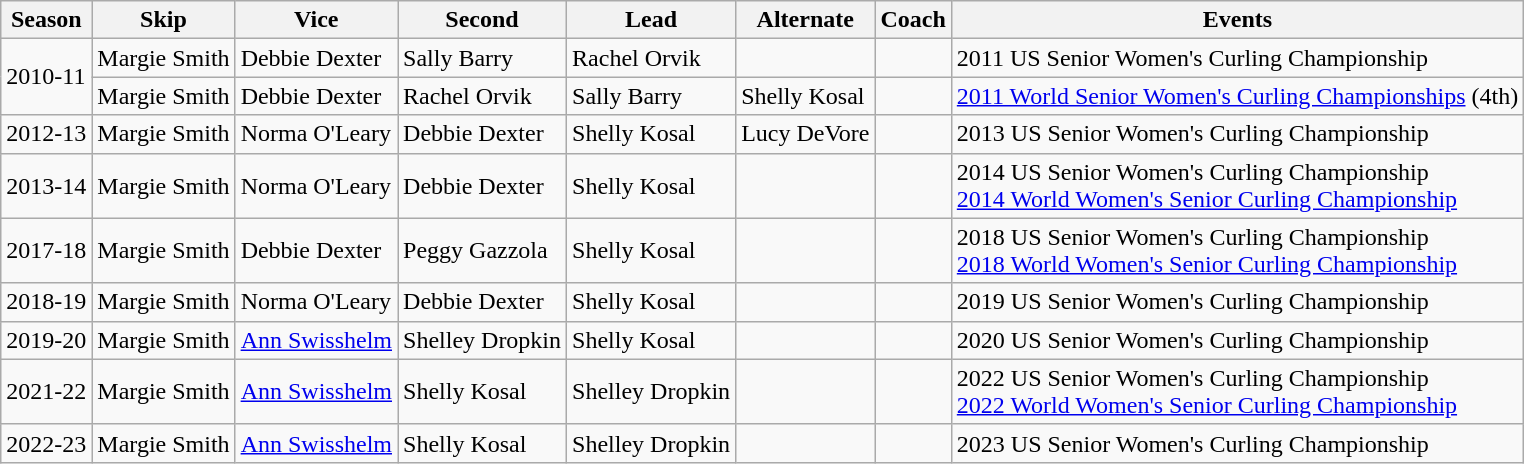<table class="wikitable">
<tr>
<th>Season</th>
<th>Skip</th>
<th>Vice</th>
<th>Second</th>
<th>Lead</th>
<th>Alternate</th>
<th>Coach</th>
<th>Events</th>
</tr>
<tr>
<td rowspan="2">2010-11</td>
<td>Margie Smith</td>
<td>Debbie Dexter</td>
<td>Sally Barry</td>
<td>Rachel Orvik</td>
<td></td>
<td></td>
<td>2011 US Senior Women's Curling Championship </td>
</tr>
<tr>
<td>Margie Smith</td>
<td>Debbie Dexter</td>
<td>Rachel Orvik</td>
<td>Sally Barry</td>
<td>Shelly Kosal</td>
<td></td>
<td><a href='#'>2011 World Senior Women's Curling Championships</a> (4th)</td>
</tr>
<tr>
<td>2012-13</td>
<td>Margie Smith</td>
<td>Norma O'Leary</td>
<td>Debbie Dexter</td>
<td>Shelly Kosal</td>
<td>Lucy DeVore</td>
<td></td>
<td>2013 US Senior Women's Curling Championship </td>
</tr>
<tr>
<td>2013-14</td>
<td>Margie Smith</td>
<td>Norma O'Leary</td>
<td>Debbie Dexter</td>
<td>Shelly Kosal</td>
<td></td>
<td></td>
<td>2014 US Senior Women's Curling Championship <br><a href='#'>2014 World Women's Senior Curling Championship</a> </td>
</tr>
<tr>
<td>2017-18</td>
<td>Margie Smith</td>
<td>Debbie Dexter</td>
<td>Peggy Gazzola</td>
<td>Shelly Kosal</td>
<td></td>
<td></td>
<td>2018 US Senior Women's Curling Championship <br><a href='#'>2018 World Women's Senior Curling Championship</a> </td>
</tr>
<tr>
<td>2018-19</td>
<td>Margie Smith</td>
<td>Norma O'Leary</td>
<td>Debbie Dexter</td>
<td>Shelly Kosal</td>
<td></td>
<td></td>
<td>2019 US Senior Women's Curling Championship </td>
</tr>
<tr>
<td>2019-20</td>
<td>Margie Smith</td>
<td><a href='#'>Ann Swisshelm</a></td>
<td>Shelley Dropkin</td>
<td>Shelly Kosal</td>
<td></td>
<td></td>
<td>2020 US Senior Women's Curling Championship </td>
</tr>
<tr>
<td>2021-22</td>
<td>Margie Smith</td>
<td><a href='#'>Ann Swisshelm</a></td>
<td>Shelly Kosal</td>
<td>Shelley Dropkin</td>
<td></td>
<td></td>
<td>2022 US Senior Women's Curling Championship <br><a href='#'>2022 World Women's Senior Curling Championship</a> </td>
</tr>
<tr>
<td>2022-23</td>
<td>Margie Smith</td>
<td><a href='#'>Ann Swisshelm</a></td>
<td>Shelly Kosal</td>
<td>Shelley Dropkin</td>
<td></td>
<td></td>
<td>2023 US Senior Women's Curling Championship </td>
</tr>
</table>
